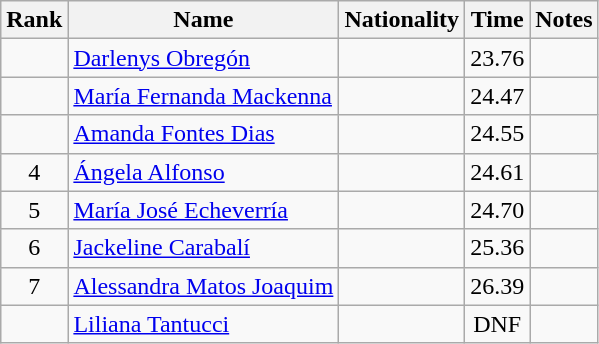<table class="wikitable sortable" style="text-align:center">
<tr>
<th>Rank</th>
<th>Name</th>
<th>Nationality</th>
<th>Time</th>
<th>Notes</th>
</tr>
<tr>
<td align=center></td>
<td align=left><a href='#'>Darlenys Obregón</a></td>
<td align=left></td>
<td>23.76</td>
<td></td>
</tr>
<tr>
<td align=center></td>
<td align=left><a href='#'>María Fernanda Mackenna</a></td>
<td align=left></td>
<td>24.47</td>
<td></td>
</tr>
<tr>
<td align=center></td>
<td align=left><a href='#'>Amanda Fontes Dias</a></td>
<td align=left></td>
<td>24.55</td>
<td></td>
</tr>
<tr>
<td align=center>4</td>
<td align=left><a href='#'>Ángela Alfonso</a></td>
<td align=left></td>
<td>24.61</td>
<td></td>
</tr>
<tr>
<td align=center>5</td>
<td align=left><a href='#'>María José Echeverría</a></td>
<td align=left></td>
<td>24.70</td>
<td></td>
</tr>
<tr>
<td align=center>6</td>
<td align=left><a href='#'>Jackeline Carabalí</a></td>
<td align=left></td>
<td>25.36</td>
<td></td>
</tr>
<tr>
<td align=center>7</td>
<td align=left><a href='#'>Alessandra Matos Joaquim</a></td>
<td align=left></td>
<td>26.39</td>
<td></td>
</tr>
<tr>
<td align=center></td>
<td align=left><a href='#'>Liliana Tantucci</a></td>
<td align=left></td>
<td>DNF</td>
<td></td>
</tr>
</table>
